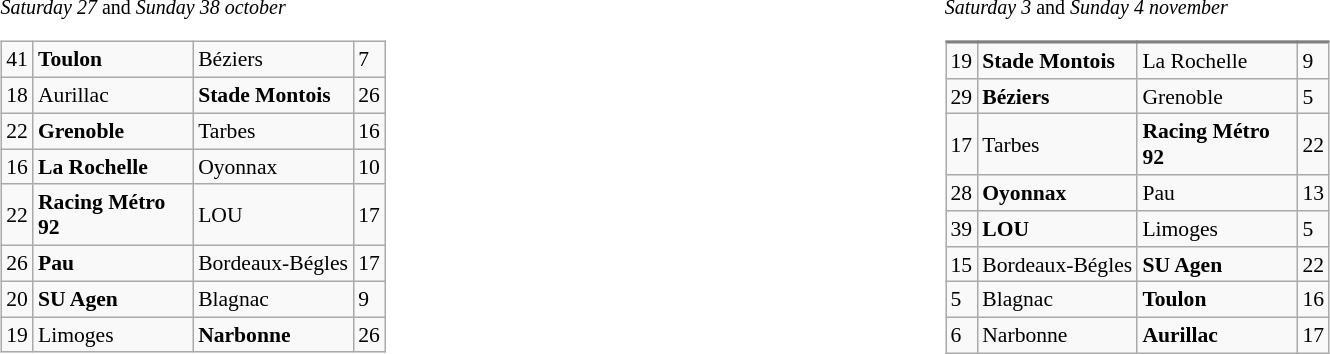<table width="100%" align="center" border="0" cellpadding="0" cellspacing="5">
<tr valign="top" align="left">
<td width="50%"><br><small><em>Saturday 27</em> and <em>Sunday 38 october</em></small><table class="wikitable gauche" cellpadding="0" cellspacing="0" style="font-size:90%;">
<tr>
<td>41</td>
<td width="100px"><strong>Toulon</strong></td>
<td width="100px">Béziers</td>
<td>7</td>
</tr>
<tr>
<td>18</td>
<td width="100px">Aurillac</td>
<td width="100px"><strong>Stade Montois</strong></td>
<td>26</td>
</tr>
<tr>
<td>22</td>
<td width="100px"><strong>Grenoble</strong></td>
<td width="100px">Tarbes</td>
<td>16</td>
</tr>
<tr>
<td>16</td>
<td width="100px"><strong>La Rochelle</strong></td>
<td width="100px">Oyonnax</td>
<td>10</td>
</tr>
<tr>
<td>22</td>
<td width="100px"><strong>Racing Métro 92</strong></td>
<td width="100px">LOU</td>
<td>17</td>
</tr>
<tr>
<td>26</td>
<td width="100px"><strong>Pau</strong></td>
<td width="100px">Bordeaux-Bégles</td>
<td>17</td>
</tr>
<tr>
<td>20</td>
<td width="100px"><strong>SU Agen</strong></td>
<td width="100px">Blagnac</td>
<td>9</td>
</tr>
<tr>
<td>19</td>
<td width="100px">Limoges</td>
<td width="100px"><strong>Narbonne</strong></td>
<td>26</td>
</tr>
</table>
</td>
<td width="50%"><br><small><em>Saturday 3</em> and <em>Sunday 4 november</em></small><table class="wikitable gauche" cellpadding="0" cellspacing="0" style="font-size:90%;">
<tr style="border-bottom:2px solid grey;">
</tr>
<tr>
<td>19</td>
<td width="100px"><strong>Stade Montois</strong></td>
<td width="100px">La Rochelle</td>
<td>9</td>
</tr>
<tr>
<td>29</td>
<td width="100px"><strong>Béziers</strong></td>
<td width="100px">Grenoble</td>
<td>5</td>
</tr>
<tr>
<td>17</td>
<td width="100px">Tarbes</td>
<td width="100px"><strong>Racing Métro 92</strong></td>
<td>22</td>
</tr>
<tr>
<td>28</td>
<td width="100px"><strong>Oyonnax</strong></td>
<td width="100px">Pau</td>
<td>13</td>
</tr>
<tr>
<td>39</td>
<td width="100px"><strong>LOU</strong></td>
<td width="100px">Limoges</td>
<td>5</td>
</tr>
<tr>
<td>15</td>
<td width="100px">Bordeaux-Bégles</td>
<td width="100px"><strong>SU Agen</strong></td>
<td>22</td>
</tr>
<tr>
<td>5</td>
<td width="100px">Blagnac</td>
<td width="100px"><strong>Toulon</strong></td>
<td>16</td>
</tr>
<tr>
<td>6</td>
<td width="100px">Narbonne</td>
<td width="100px"><strong>Aurillac</strong></td>
<td>17</td>
</tr>
</table>
</td>
</tr>
</table>
